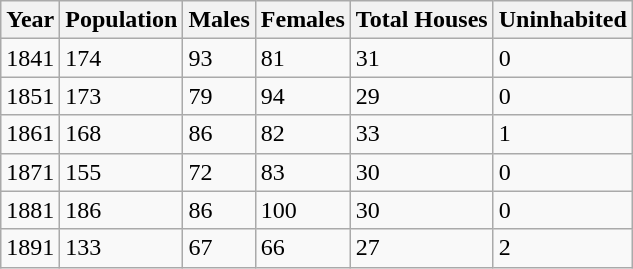<table class="wikitable">
<tr>
<th>Year</th>
<th>Population</th>
<th>Males</th>
<th>Females</th>
<th>Total Houses</th>
<th>Uninhabited</th>
</tr>
<tr>
<td>1841</td>
<td>174</td>
<td>93</td>
<td>81</td>
<td>31</td>
<td>0</td>
</tr>
<tr>
<td>1851</td>
<td>173</td>
<td>79</td>
<td>94</td>
<td>29</td>
<td>0</td>
</tr>
<tr>
<td>1861</td>
<td>168</td>
<td>86</td>
<td>82</td>
<td>33</td>
<td>1</td>
</tr>
<tr>
<td>1871</td>
<td>155</td>
<td>72</td>
<td>83</td>
<td>30</td>
<td>0</td>
</tr>
<tr>
<td>1881</td>
<td>186</td>
<td>86</td>
<td>100</td>
<td>30</td>
<td>0</td>
</tr>
<tr>
<td>1891</td>
<td>133</td>
<td>67</td>
<td>66</td>
<td>27</td>
<td>2</td>
</tr>
</table>
